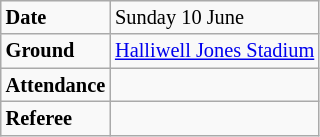<table class="wikitable" style="font-size:85%;">
<tr>
<td><strong>Date</strong></td>
<td>Sunday 10 June</td>
</tr>
<tr>
<td><strong>Ground</strong></td>
<td><a href='#'>Halliwell Jones Stadium</a></td>
</tr>
<tr>
<td><strong>Attendance</strong></td>
<td></td>
</tr>
<tr>
<td><strong>Referee</strong></td>
<td></td>
</tr>
</table>
